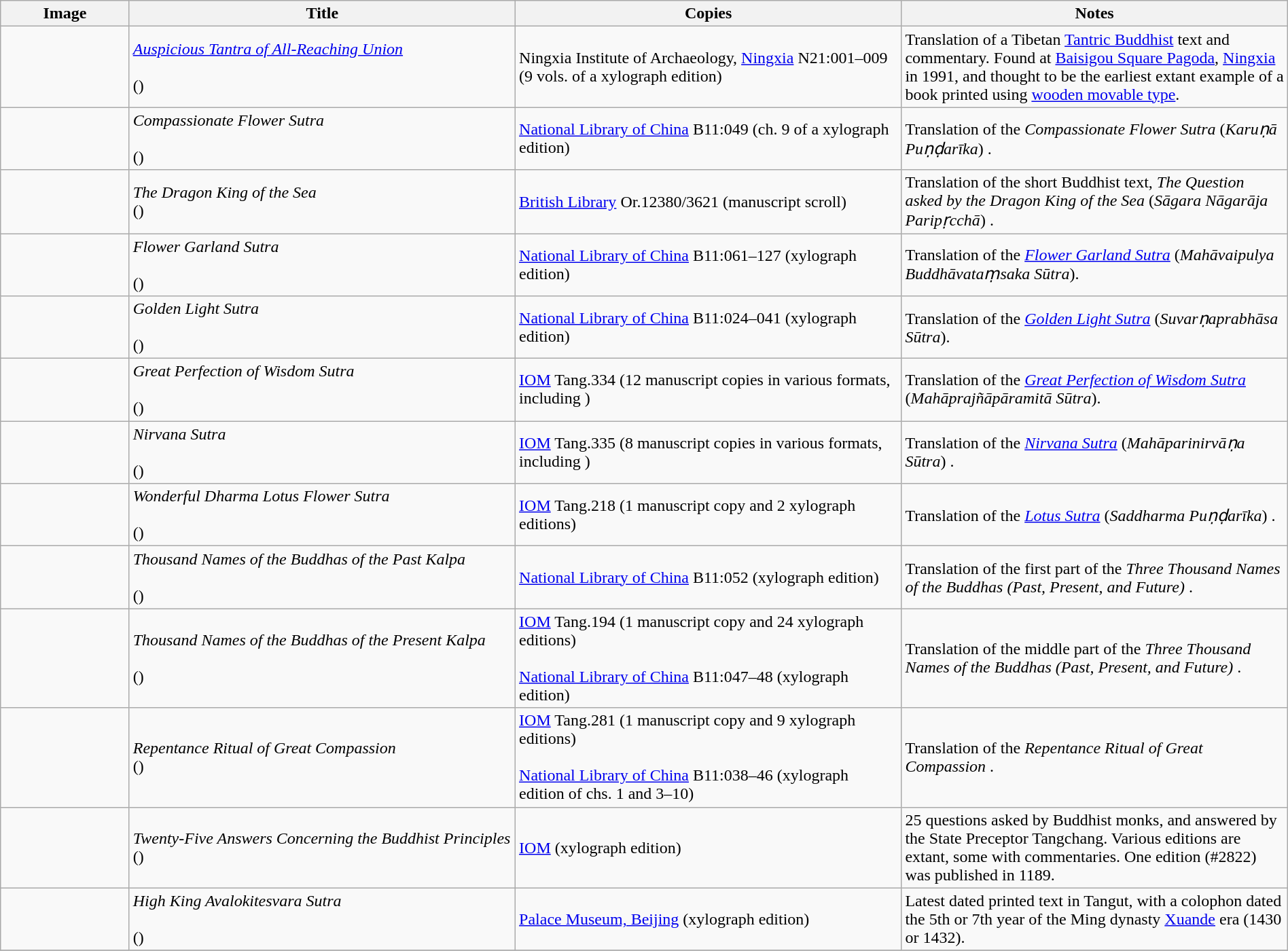<table class="wikitable" style="width: 100%">
<tr>
<th width="10%">Image</th>
<th width="30%">Title</th>
<th width="30%">Copies</th>
<th width="30%">Notes</th>
</tr>
<tr>
<td></td>
<td><em><a href='#'>Auspicious Tantra of All-Reaching Union</a></em><br><br>()</td>
<td>Ningxia Institute of Archaeology, <a href='#'>Ningxia</a> N21:001–009 (9 vols. of a xylograph edition)</td>
<td>Translation of a Tibetan <a href='#'>Tantric Buddhist</a> text and commentary.  Found at <a href='#'>Baisigou Square Pagoda</a>, <a href='#'>Ningxia</a> in 1991, and thought to be the earliest extant example of a book printed using <a href='#'>wooden movable type</a>.</td>
</tr>
<tr>
<td></td>
<td><em>Compassionate Flower Sutra</em><br><br>()</td>
<td><a href='#'>National Library of China</a> B11:049 (ch. 9 of a xylograph edition)</td>
<td>Translation of the <em>Compassionate Flower Sutra</em> (<em>Karuṇā Puṇḍarīka</em>) .</td>
</tr>
<tr>
<td></td>
<td><em>The Dragon King of the Sea</em><br>()</td>
<td><a href='#'>British Library</a> Or.12380/3621 (manuscript scroll)</td>
<td>Translation of the short Buddhist text, <em>The Question asked by the Dragon King of the Sea</em> (<em>Sāgara Nāgarāja Paripṛcchā</em>) .</td>
</tr>
<tr>
<td></td>
<td><em>Flower Garland Sutra</em><br><br>()</td>
<td><a href='#'>National Library of China</a> B11:061–127 (xylograph edition)</td>
<td>Translation of the <em><a href='#'>Flower Garland Sutra</a></em> (<em>Mahāvaipulya Buddhāvataṃsaka Sūtra</em>).</td>
</tr>
<tr>
<td></td>
<td><em>Golden Light Sutra</em><br><br>()</td>
<td><a href='#'>National Library of China</a> B11:024–041 (xylograph edition)</td>
<td>Translation of the <em><a href='#'>Golden Light Sutra</a></em> (<em>Suvarṇaprabhāsa Sūtra</em>).</td>
</tr>
<tr>
<td></td>
<td><em>Great Perfection of Wisdom Sutra</em><br><br>()</td>
<td><a href='#'>IOM</a> Tang.334 (12 manuscript copies in various formats, including )</td>
<td>Translation of the <em><a href='#'>Great Perfection of Wisdom Sutra</a></em> (<em>Mahāprajñāpāramitā Sūtra</em>).</td>
</tr>
<tr>
<td></td>
<td><em>Nirvana Sutra</em><br><br>()</td>
<td><a href='#'>IOM</a> Tang.335 (8 manuscript copies in various formats, including )</td>
<td>Translation of the <em><a href='#'>Nirvana Sutra</a></em> (<em>Mahāparinirvāṇa Sūtra</em>) .</td>
</tr>
<tr>
<td></td>
<td><em>Wonderful Dharma Lotus Flower Sutra</em><br><br>()</td>
<td><a href='#'>IOM</a> Tang.218 (1 manuscript copy and 2 xylograph editions)</td>
<td>Translation of the <em><a href='#'>Lotus Sutra</a></em> (<em>Saddharma Puṇḍarīka</em>) .</td>
</tr>
<tr>
<td></td>
<td><em>Thousand Names of the Buddhas of the Past Kalpa</em><br><br>()</td>
<td><a href='#'>National Library of China</a> B11:052 (xylograph edition)</td>
<td>Translation of the first part of the <em>Three Thousand Names of the Buddhas (Past, Present, and Future)</em> .</td>
</tr>
<tr>
<td></td>
<td><em>Thousand Names of the Buddhas of the Present Kalpa</em><br><br>()</td>
<td><a href='#'>IOM</a> Tang.194 (1 manuscript copy and 24 xylograph editions)<br><br><a href='#'>National Library of China</a> B11:047–48 (xylograph edition)</td>
<td>Translation of the middle part of the <em>Three Thousand Names of the Buddhas (Past, Present, and Future)</em> .</td>
</tr>
<tr>
<td></td>
<td><em>Repentance Ritual of Great Compassion</em><br>()</td>
<td><a href='#'>IOM</a> Tang.281 (1 manuscript copy and 9 xylograph editions)<br><br><a href='#'>National Library of China</a> B11:038–46 (xylograph edition of chs. 1 and 3–10)</td>
<td>Translation of the <em>Repentance Ritual of Great Compassion</em> .</td>
</tr>
<tr>
<td></td>
<td><em>Twenty-Five Answers Concerning the Buddhist Principles</em><br>()</td>
<td><a href='#'>IOM</a> (xylograph edition)</td>
<td>25 questions asked by Buddhist monks, and answered by the State Preceptor Tangchang.  Various editions are extant, some with commentaries.  One edition (#2822) was published in 1189.</td>
</tr>
<tr>
<td></td>
<td><em>High King Avalokitesvara Sutra</em><br><br>()</td>
<td><a href='#'>Palace Museum, Beijing</a> (xylograph edition)</td>
<td>Latest dated printed text in Tangut, with a colophon dated the 5th or 7th year of the Ming dynasty <a href='#'>Xuande</a> era (1430 or 1432).</td>
</tr>
<tr>
</tr>
</table>
